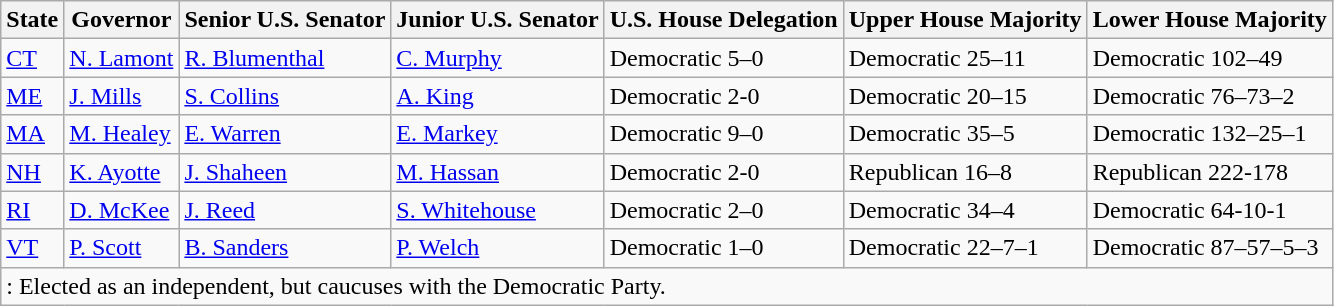<table class="wikitable sortable">
<tr>
<th>State</th>
<th>Governor</th>
<th>Senior U.S. Senator</th>
<th>Junior U.S. Senator</th>
<th>U.S. House Delegation</th>
<th>Upper House Majority</th>
<th>Lower House Majority</th>
</tr>
<tr>
<td><a href='#'>CT</a></td>
<td><a href='#'>N. Lamont</a></td>
<td><a href='#'>R. Blumenthal</a></td>
<td><a href='#'>C. Murphy</a></td>
<td>Democratic 5–0</td>
<td>Democratic 25–11</td>
<td>Democratic 102–49</td>
</tr>
<tr>
<td><a href='#'>ME</a></td>
<td><a href='#'>J. Mills</a></td>
<td><a href='#'>S. Collins</a></td>
<td><a href='#'>A. King</a></td>
<td>Democratic 2-0</td>
<td>Democratic 20–15</td>
<td>Democratic 76–73–2</td>
</tr>
<tr>
<td><a href='#'>MA</a></td>
<td><a href='#'>M. Healey</a></td>
<td><a href='#'>E. Warren</a></td>
<td><a href='#'>E. Markey</a></td>
<td>Democratic 9–0</td>
<td>Democratic 35–5</td>
<td>Democratic 132–25–1</td>
</tr>
<tr>
<td><a href='#'>NH</a></td>
<td><a href='#'>K. Ayotte</a></td>
<td><a href='#'>J. Shaheen</a></td>
<td><a href='#'>M. Hassan</a></td>
<td>Democratic 2-0</td>
<td>Republican 16–8</td>
<td>Republican 222-178</td>
</tr>
<tr>
<td><a href='#'>RI</a></td>
<td><a href='#'>D. McKee</a></td>
<td><a href='#'>J. Reed</a></td>
<td><a href='#'>S. Whitehouse</a></td>
<td>Democratic 2–0</td>
<td>Democratic 34–4</td>
<td>Democratic 64-10-1</td>
</tr>
<tr>
<td><a href='#'>VT</a></td>
<td><a href='#'>P. Scott</a></td>
<td><a href='#'>B. Sanders</a></td>
<td><a href='#'>P. Welch</a></td>
<td>Democratic 1–0</td>
<td>Democratic 22–7–1</td>
<td>Democratic 87–57–5–3</td>
</tr>
<tr>
<td colspan=7>: Elected as an independent, but caucuses with the Democratic Party.</td>
</tr>
</table>
